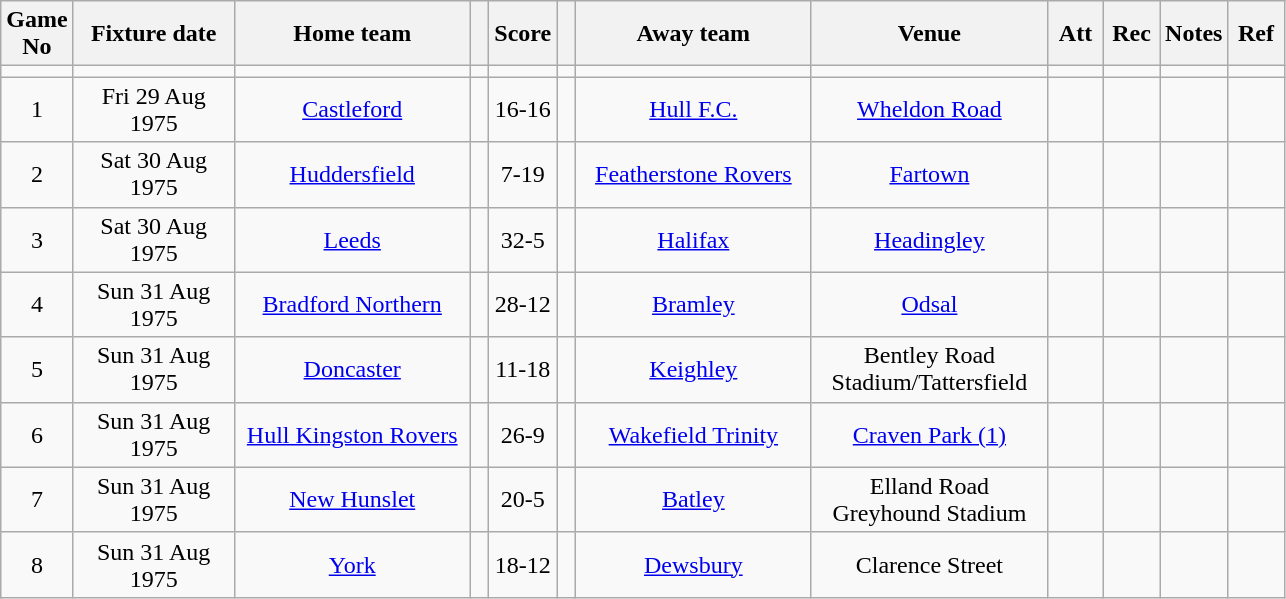<table class="wikitable" style="text-align:center;">
<tr>
<th width=20 abbr="No">Game No</th>
<th width=100 abbr="Date">Fixture date</th>
<th width=150 abbr="Home team">Home team</th>
<th width=5 abbr="space"></th>
<th width=20 abbr="Score">Score</th>
<th width=5 abbr="space"></th>
<th width=150 abbr="Away team">Away team</th>
<th width=150 abbr="Venue">Venue</th>
<th width=30 abbr="Att">Att</th>
<th width=30 abbr="Rec">Rec</th>
<th width=20 abbr="Notes">Notes</th>
<th width=30 abbr="Ref">Ref</th>
</tr>
<tr>
<td></td>
<td></td>
<td></td>
<td></td>
<td></td>
<td></td>
<td></td>
<td></td>
<td></td>
<td></td>
<td></td>
<td></td>
</tr>
<tr>
<td>1</td>
<td>Fri 29 Aug 1975</td>
<td><a href='#'>Castleford</a></td>
<td></td>
<td>16-16</td>
<td></td>
<td><a href='#'>Hull F.C.</a></td>
<td><a href='#'>Wheldon Road</a></td>
<td></td>
<td></td>
<td></td>
<td></td>
</tr>
<tr>
<td>2</td>
<td>Sat 30 Aug 1975</td>
<td><a href='#'>Huddersfield</a></td>
<td></td>
<td>7-19</td>
<td></td>
<td><a href='#'>Featherstone Rovers</a></td>
<td><a href='#'>Fartown</a></td>
<td></td>
<td></td>
<td></td>
<td></td>
</tr>
<tr>
<td>3</td>
<td>Sat 30 Aug 1975</td>
<td><a href='#'>Leeds</a></td>
<td></td>
<td>32-5</td>
<td></td>
<td><a href='#'>Halifax</a></td>
<td><a href='#'>Headingley</a></td>
<td></td>
<td></td>
<td></td>
<td></td>
</tr>
<tr>
<td>4</td>
<td>Sun 31 Aug 1975</td>
<td><a href='#'>Bradford Northern</a></td>
<td></td>
<td>28-12</td>
<td></td>
<td><a href='#'>Bramley</a></td>
<td><a href='#'>Odsal</a></td>
<td></td>
<td></td>
<td></td>
<td></td>
</tr>
<tr>
<td>5</td>
<td>Sun 31 Aug 1975</td>
<td><a href='#'>Doncaster</a></td>
<td></td>
<td>11-18</td>
<td></td>
<td><a href='#'>Keighley</a></td>
<td>Bentley Road Stadium/Tattersfield</td>
<td></td>
<td></td>
<td></td>
<td></td>
</tr>
<tr>
<td>6</td>
<td>Sun 31 Aug 1975</td>
<td><a href='#'>Hull Kingston Rovers</a></td>
<td></td>
<td>26-9</td>
<td></td>
<td><a href='#'>Wakefield Trinity</a></td>
<td><a href='#'>Craven Park (1)</a></td>
<td></td>
<td></td>
<td></td>
<td></td>
</tr>
<tr>
<td>7</td>
<td>Sun 31 Aug 1975</td>
<td><a href='#'>New Hunslet</a></td>
<td></td>
<td>20-5</td>
<td></td>
<td><a href='#'>Batley</a></td>
<td>Elland Road Greyhound Stadium</td>
<td></td>
<td></td>
<td></td>
<td></td>
</tr>
<tr>
<td>8</td>
<td>Sun 31 Aug 1975</td>
<td><a href='#'>York</a></td>
<td></td>
<td>18-12</td>
<td></td>
<td><a href='#'>Dewsbury</a></td>
<td>Clarence Street</td>
<td></td>
<td></td>
<td></td>
<td></td>
</tr>
</table>
